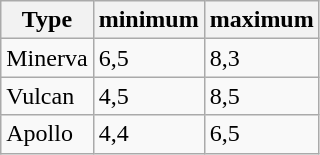<table class="wikitable">
<tr>
<th>Type</th>
<th>minimum</th>
<th>maximum</th>
</tr>
<tr>
<td>Minerva</td>
<td>6,5</td>
<td>8,3</td>
</tr>
<tr>
<td>Vulcan</td>
<td>4,5</td>
<td>8,5</td>
</tr>
<tr>
<td>Apollo</td>
<td>4,4</td>
<td>6,5</td>
</tr>
</table>
